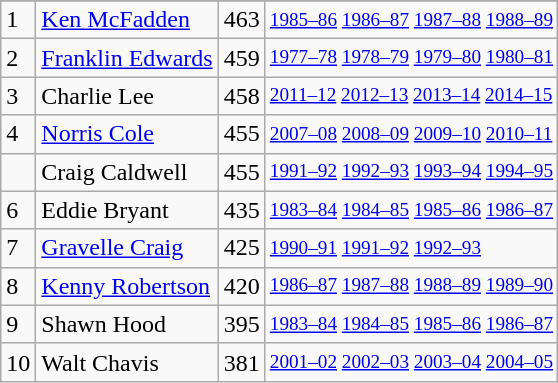<table class="wikitable">
<tr>
</tr>
<tr>
<td>1</td>
<td><a href='#'>Ken McFadden</a></td>
<td>463</td>
<td style="font-size:80%;"><a href='#'>1985–86</a> <a href='#'>1986–87</a> <a href='#'>1987–88</a> <a href='#'>1988–89</a></td>
</tr>
<tr>
<td>2</td>
<td><a href='#'>Franklin Edwards</a></td>
<td>459</td>
<td style="font-size:80%;"><a href='#'>1977–78</a> <a href='#'>1978–79</a> <a href='#'>1979–80</a> <a href='#'>1980–81</a></td>
</tr>
<tr>
<td>3</td>
<td>Charlie Lee</td>
<td>458</td>
<td style="font-size:80%;"><a href='#'>2011–12</a> <a href='#'>2012–13</a> <a href='#'>2013–14</a> <a href='#'>2014–15</a></td>
</tr>
<tr>
<td>4</td>
<td><a href='#'>Norris Cole</a></td>
<td>455</td>
<td style="font-size:80%;"><a href='#'>2007–08</a> <a href='#'>2008–09</a> <a href='#'>2009–10</a> <a href='#'>2010–11</a></td>
</tr>
<tr>
<td></td>
<td>Craig Caldwell</td>
<td>455</td>
<td style="font-size:80%;"><a href='#'>1991–92</a> <a href='#'>1992–93</a> <a href='#'>1993–94</a> <a href='#'>1994–95</a></td>
</tr>
<tr>
<td>6</td>
<td>Eddie Bryant</td>
<td>435</td>
<td style="font-size:80%;"><a href='#'>1983–84</a> <a href='#'>1984–85</a> <a href='#'>1985–86</a> <a href='#'>1986–87</a></td>
</tr>
<tr>
<td>7</td>
<td><a href='#'>Gravelle Craig</a></td>
<td>425</td>
<td style="font-size:80%;"><a href='#'>1990–91</a> <a href='#'>1991–92</a> <a href='#'>1992–93</a></td>
</tr>
<tr>
<td>8</td>
<td><a href='#'>Kenny Robertson</a></td>
<td>420</td>
<td style="font-size:80%;"><a href='#'>1986–87</a> <a href='#'>1987–88</a> <a href='#'>1988–89</a> <a href='#'>1989–90</a></td>
</tr>
<tr>
<td>9</td>
<td>Shawn Hood</td>
<td>395</td>
<td style="font-size:80%;"><a href='#'>1983–84</a> <a href='#'>1984–85</a> <a href='#'>1985–86</a> <a href='#'>1986–87</a></td>
</tr>
<tr>
<td>10</td>
<td>Walt Chavis</td>
<td>381</td>
<td style="font-size:80%;"><a href='#'>2001–02</a> <a href='#'>2002–03</a> <a href='#'>2003–04</a> <a href='#'>2004–05</a></td>
</tr>
</table>
